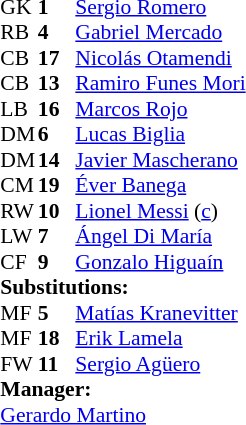<table style="font-size:90%; margin:0.2em auto;" cellspacing="0" cellpadding="0">
<tr>
<th width="25"></th>
<th width="25"></th>
</tr>
<tr>
<td>GK</td>
<td><strong>1</strong></td>
<td><a href='#'>Sergio Romero</a></td>
</tr>
<tr>
<td>RB</td>
<td><strong>4</strong></td>
<td><a href='#'>Gabriel Mercado</a></td>
</tr>
<tr>
<td>CB</td>
<td><strong>17</strong></td>
<td><a href='#'>Nicolás Otamendi</a></td>
</tr>
<tr>
<td>CB</td>
<td><strong>13</strong></td>
<td><a href='#'>Ramiro Funes Mori</a></td>
</tr>
<tr>
<td>LB</td>
<td><strong>16</strong></td>
<td><a href='#'>Marcos Rojo</a></td>
<td></td>
</tr>
<tr>
<td>DM</td>
<td><strong>6</strong></td>
<td><a href='#'>Lucas Biglia</a></td>
</tr>
<tr>
<td>DM</td>
<td><strong>14</strong></td>
<td><a href='#'>Javier Mascherano</a></td>
<td></td>
</tr>
<tr>
<td>CM</td>
<td><strong>19</strong></td>
<td><a href='#'>Éver Banega</a></td>
<td></td>
<td></td>
</tr>
<tr>
<td>RW</td>
<td><strong>10</strong></td>
<td><a href='#'>Lionel Messi</a> (<a href='#'>c</a>)</td>
<td></td>
</tr>
<tr>
<td>LW</td>
<td><strong>7</strong></td>
<td><a href='#'>Ángel Di María</a></td>
<td></td>
<td></td>
</tr>
<tr>
<td>CF</td>
<td><strong>9</strong></td>
<td><a href='#'>Gonzalo Higuaín</a></td>
<td></td>
<td></td>
</tr>
<tr>
<td colspan=3><strong>Substitutions:</strong></td>
</tr>
<tr>
<td>MF</td>
<td><strong>5</strong></td>
<td><a href='#'>Matías Kranevitter</a></td>
<td></td>
<td></td>
</tr>
<tr>
<td>MF</td>
<td><strong>18</strong></td>
<td><a href='#'>Erik Lamela</a></td>
<td></td>
<td></td>
</tr>
<tr>
<td>FW</td>
<td><strong>11</strong></td>
<td><a href='#'>Sergio Agüero</a></td>
<td></td>
<td></td>
</tr>
<tr>
<td colspan=3><strong>Manager:</strong></td>
</tr>
<tr>
<td colspan=3> <a href='#'>Gerardo Martino</a></td>
</tr>
</table>
